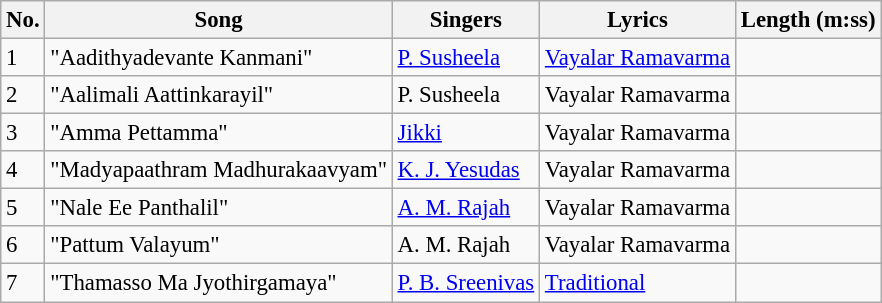<table class="wikitable" style="font-size:95%;">
<tr>
<th>No.</th>
<th>Song</th>
<th>Singers</th>
<th>Lyrics</th>
<th>Length (m:ss)</th>
</tr>
<tr>
<td>1</td>
<td>"Aadithyadevante Kanmani"</td>
<td><a href='#'>P. Susheela</a></td>
<td><a href='#'>Vayalar Ramavarma</a></td>
<td></td>
</tr>
<tr>
<td>2</td>
<td>"Aalimali Aattinkarayil"</td>
<td>P. Susheela</td>
<td>Vayalar Ramavarma</td>
<td></td>
</tr>
<tr>
<td>3</td>
<td>"Amma Pettamma"</td>
<td><a href='#'>Jikki</a></td>
<td>Vayalar Ramavarma</td>
<td></td>
</tr>
<tr>
<td>4</td>
<td>"Madyapaathram Madhurakaavyam"</td>
<td><a href='#'>K. J. Yesudas</a></td>
<td>Vayalar Ramavarma</td>
<td></td>
</tr>
<tr>
<td>5</td>
<td>"Nale Ee Panthalil"</td>
<td><a href='#'>A. M. Rajah</a></td>
<td>Vayalar Ramavarma</td>
<td></td>
</tr>
<tr>
<td>6</td>
<td>"Pattum Valayum"</td>
<td>A. M. Rajah</td>
<td>Vayalar Ramavarma</td>
<td></td>
</tr>
<tr>
<td>7</td>
<td>"Thamasso Ma Jyothirgamaya"</td>
<td><a href='#'>P. B. Sreenivas</a></td>
<td><a href='#'>Traditional</a></td>
<td></td>
</tr>
</table>
